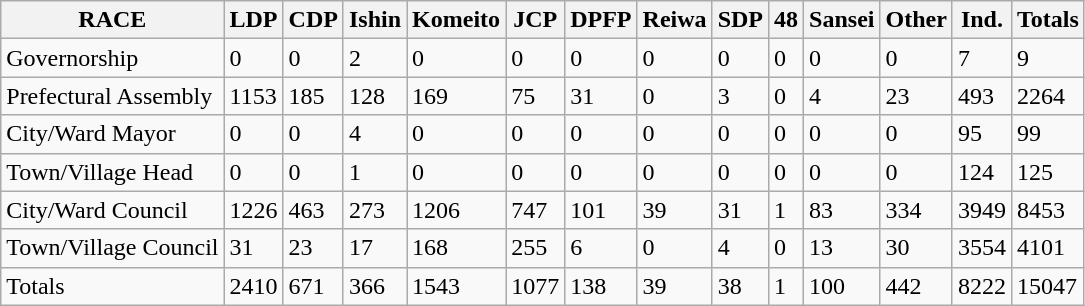<table class="wikitable">
<tr>
<th>RACE</th>
<th>LDP</th>
<th>CDP</th>
<th>Ishin</th>
<th>Komeito</th>
<th>JCP</th>
<th>DPFP</th>
<th>Reiwa</th>
<th>SDP</th>
<th>48</th>
<th>Sansei</th>
<th>Other</th>
<th>Ind.</th>
<th>Totals</th>
</tr>
<tr>
<td>Governorship</td>
<td>0</td>
<td>0</td>
<td>2</td>
<td>0</td>
<td>0</td>
<td>0</td>
<td>0</td>
<td>0</td>
<td>0</td>
<td>0</td>
<td>0</td>
<td>7</td>
<td>9</td>
</tr>
<tr>
<td>Prefectural Assembly</td>
<td>1153</td>
<td>185</td>
<td>128</td>
<td>169</td>
<td>75</td>
<td>31</td>
<td>0</td>
<td>3</td>
<td>0</td>
<td>4</td>
<td>23</td>
<td>493</td>
<td>2264</td>
</tr>
<tr>
<td>City/Ward Mayor</td>
<td>0</td>
<td>0</td>
<td>4</td>
<td>0</td>
<td>0</td>
<td>0</td>
<td>0</td>
<td>0</td>
<td>0</td>
<td>0</td>
<td>0</td>
<td>95</td>
<td>99</td>
</tr>
<tr>
<td>Town/Village Head</td>
<td>0</td>
<td>0</td>
<td>1</td>
<td>0</td>
<td>0</td>
<td>0</td>
<td>0</td>
<td>0</td>
<td>0</td>
<td>0</td>
<td>0</td>
<td>124</td>
<td>125</td>
</tr>
<tr>
<td>City/Ward Council</td>
<td>1226</td>
<td>463</td>
<td>273</td>
<td>1206</td>
<td>747</td>
<td>101</td>
<td>39</td>
<td>31</td>
<td>1</td>
<td>83</td>
<td>334</td>
<td>3949</td>
<td>8453</td>
</tr>
<tr>
<td>Town/Village Council</td>
<td>31</td>
<td>23</td>
<td>17</td>
<td>168</td>
<td>255</td>
<td>6</td>
<td>0</td>
<td>4</td>
<td>0</td>
<td>13</td>
<td>30</td>
<td>3554</td>
<td>4101</td>
</tr>
<tr>
<td>Totals</td>
<td>2410</td>
<td>671</td>
<td>366</td>
<td>1543</td>
<td>1077</td>
<td>138</td>
<td>39</td>
<td>38</td>
<td>1</td>
<td>100</td>
<td>442</td>
<td>8222</td>
<td>15047</td>
</tr>
</table>
